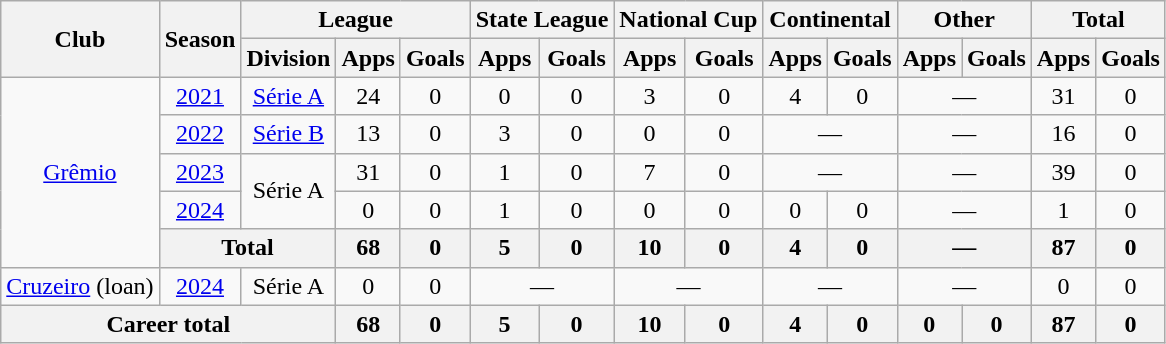<table class="wikitable" style="text-align: center">
<tr>
<th rowspan="2">Club</th>
<th rowspan="2">Season</th>
<th colspan="3">League</th>
<th colspan="2">State League</th>
<th colspan="2">National Cup</th>
<th colspan="2">Continental</th>
<th colspan="2">Other</th>
<th colspan="2">Total</th>
</tr>
<tr>
<th>Division</th>
<th>Apps</th>
<th>Goals</th>
<th>Apps</th>
<th>Goals</th>
<th>Apps</th>
<th>Goals</th>
<th>Apps</th>
<th>Goals</th>
<th>Apps</th>
<th>Goals</th>
<th>Apps</th>
<th>Goals</th>
</tr>
<tr>
<td rowspan="5"><a href='#'>Grêmio</a></td>
<td><a href='#'>2021</a></td>
<td><a href='#'>Série A</a></td>
<td>24</td>
<td>0</td>
<td>0</td>
<td>0</td>
<td>3</td>
<td>0</td>
<td>4</td>
<td>0</td>
<td colspan="2">—</td>
<td>31</td>
<td>0</td>
</tr>
<tr>
<td><a href='#'>2022</a></td>
<td><a href='#'>Série B</a></td>
<td>13</td>
<td>0</td>
<td>3</td>
<td>0</td>
<td>0</td>
<td>0</td>
<td colspan="2">—</td>
<td colspan="2">—</td>
<td>16</td>
<td>0</td>
</tr>
<tr>
<td><a href='#'>2023</a></td>
<td rowspan="2">Série A</td>
<td>31</td>
<td>0</td>
<td>1</td>
<td>0</td>
<td>7</td>
<td>0</td>
<td colspan="2">—</td>
<td colspan="2">—</td>
<td>39</td>
<td>0</td>
</tr>
<tr>
<td><a href='#'>2024</a></td>
<td>0</td>
<td>0</td>
<td>1</td>
<td>0</td>
<td>0</td>
<td>0</td>
<td>0</td>
<td>0</td>
<td colspan="2">—</td>
<td>1</td>
<td>0</td>
</tr>
<tr>
<th colspan="2"><strong>Total</strong></th>
<th>68</th>
<th>0</th>
<th>5</th>
<th>0</th>
<th>10</th>
<th>0</th>
<th>4</th>
<th>0</th>
<th colspan="2">—</th>
<th>87</th>
<th>0</th>
</tr>
<tr>
<td><a href='#'>Cruzeiro</a> (loan)</td>
<td><a href='#'>2024</a></td>
<td>Série A</td>
<td>0</td>
<td>0</td>
<td colspan="2">—</td>
<td colspan="2">—</td>
<td colspan="2">—</td>
<td colspan="2">—</td>
<td>0</td>
<td>0</td>
</tr>
<tr>
<th colspan="3"><strong>Career total</strong></th>
<th>68</th>
<th>0</th>
<th>5</th>
<th>0</th>
<th>10</th>
<th>0</th>
<th>4</th>
<th>0</th>
<th>0</th>
<th>0</th>
<th>87</th>
<th>0</th>
</tr>
</table>
